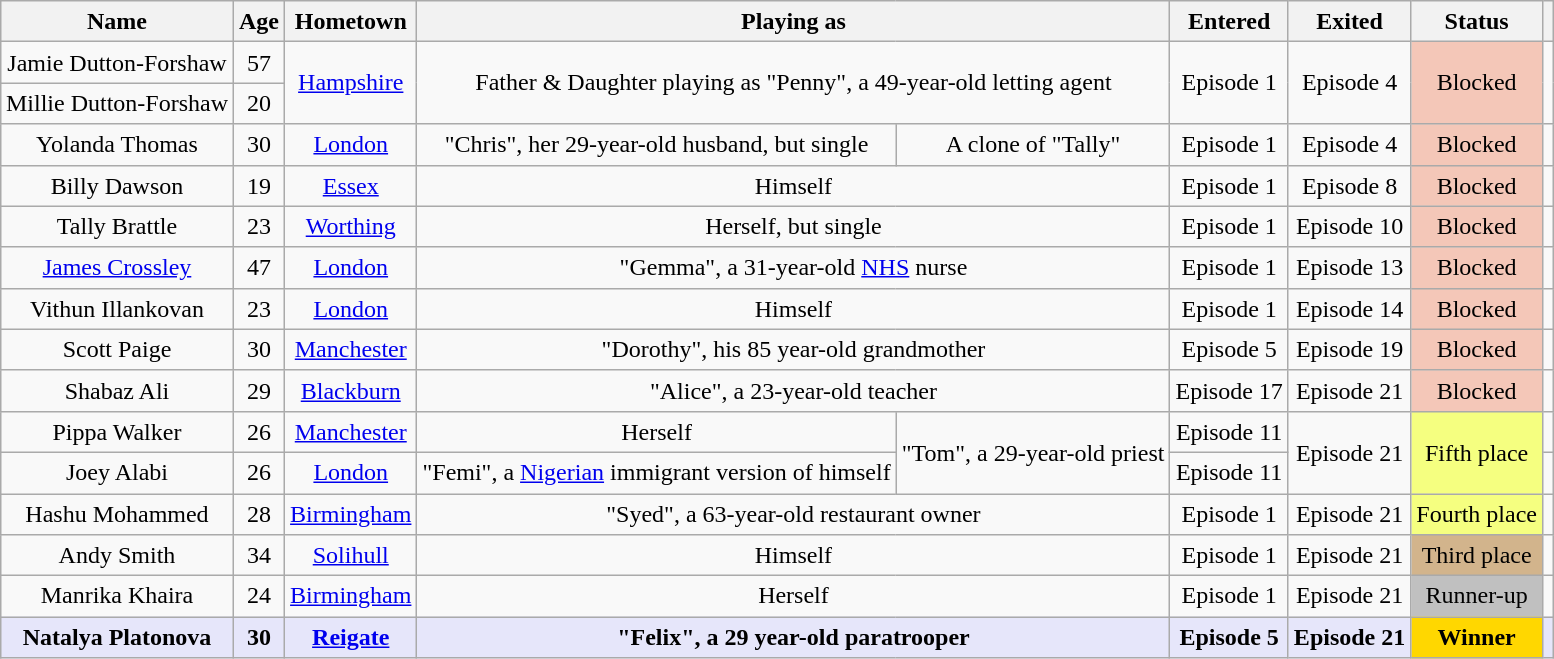<table class="wikitable sortable" style="text-align:center; line-height:20px; width:auto; margin:auto;" >
<tr>
<th>Name</th>
<th>Age</th>
<th>Hometown</th>
<th colspan="2">Playing as</th>
<th>Entered</th>
<th>Exited</th>
<th>Status</th>
<th></th>
</tr>
<tr>
<td>Jamie Dutton-Forshaw</td>
<td>57</td>
<td rowspan=2><a href='#'>Hampshire</a></td>
<td colspan="2" rowspan=2>Father & Daughter playing as "Penny", a 49-year-old letting agent</td>
<td rowspan=2>Episode 1</td>
<td rowspan=2>Episode 4</td>
<td rowspan="2" style=background:#f4c7b8>Blocked</td>
<td rowspan=2></td>
</tr>
<tr>
<td>Millie Dutton-Forshaw</td>
<td>20</td>
</tr>
<tr>
<td>Yolanda Thomas</td>
<td>30</td>
<td><a href='#'>London</a></td>
<td>"Chris", her 29-year-old husband, but single</td>
<td>A clone of "Tally"</td>
<td>Episode 1</td>
<td>Episode 4</td>
<td style=background:#f4c7b8>Blocked</td>
<td></td>
</tr>
<tr>
<td>Billy Dawson</td>
<td>19</td>
<td><a href='#'>Essex</a></td>
<td colspan="2">Himself</td>
<td>Episode 1</td>
<td>Episode 8</td>
<td style=background:#f4c7b8>Blocked</td>
<td></td>
</tr>
<tr>
<td>Tally Brattle</td>
<td>23</td>
<td><a href='#'>Worthing</a></td>
<td colspan="2">Herself, but single</td>
<td>Episode 1</td>
<td>Episode 10</td>
<td style=background:#f4c7b8>Blocked</td>
<td></td>
</tr>
<tr>
<td><a href='#'>James Crossley</a></td>
<td>47</td>
<td><a href='#'>London</a></td>
<td colspan="2">"Gemma", a 31-year-old <a href='#'>NHS</a> nurse</td>
<td>Episode 1</td>
<td>Episode 13</td>
<td style=background:#f4c7b8>Blocked</td>
<td></td>
</tr>
<tr>
<td>Vithun Illankovan</td>
<td>23</td>
<td><a href='#'>London</a></td>
<td colspan="2">Himself</td>
<td>Episode 1</td>
<td>Episode 14</td>
<td style=background:#f4c7b8>Blocked</td>
<td></td>
</tr>
<tr>
<td>Scott Paige</td>
<td>30</td>
<td><a href='#'>Manchester</a></td>
<td colspan="2">"Dorothy", his 85 year-old grandmother</td>
<td>Episode 5</td>
<td>Episode 19</td>
<td style=background:#f4c7b8>Blocked</td>
<td></td>
</tr>
<tr>
<td>Shabaz Ali</td>
<td>29</td>
<td><a href='#'>Blackburn</a></td>
<td colspan="2">"Alice", a 23-year-old teacher</td>
<td>Episode 17</td>
<td>Episode 21</td>
<td style=background:#f4c7b8>Blocked</td>
<td></td>
</tr>
<tr>
<td>Pippa Walker</td>
<td>26</td>
<td><a href='#'>Manchester</a></td>
<td>Herself</td>
<td rowspan="2">"Tom", a 29-year-old priest</td>
<td>Episode 11</td>
<td rowspan="2">Episode 21</td>
<td rowspan="2" style="background:#F5FF80;">Fifth place</td>
<td></td>
</tr>
<tr>
<td>Joey Alabi</td>
<td>26</td>
<td><a href='#'>London</a></td>
<td>"Femi", a <a href='#'>Nigerian</a> immigrant version of himself</td>
<td>Episode 11</td>
<td></td>
</tr>
<tr>
<td>Hashu Mohammed</td>
<td>28</td>
<td><a href='#'>Birmingham</a></td>
<td colspan="2">"Syed", a 63-year-old restaurant owner</td>
<td>Episode 1</td>
<td>Episode 21</td>
<td style="background:#F5FF80;">Fourth place</td>
<td></td>
</tr>
<tr>
<td>Andy Smith</td>
<td>34</td>
<td><a href='#'>Solihull</a></td>
<td colspan="2">Himself</td>
<td>Episode 1</td>
<td>Episode 21</td>
<td style="background:tan;">Third place</td>
<td></td>
</tr>
<tr>
<td>Manrika Khaira</td>
<td>24</td>
<td><a href='#'>Birmingham</a></td>
<td colspan="2">Herself</td>
<td>Episode 1</td>
<td>Episode 21</td>
<td style="background:silver;">Runner-up</td>
<td></td>
</tr>
<tr style="background:lavender;">
<td><strong>Natalya Platonova</strong></td>
<td><strong>30</strong></td>
<td><strong><a href='#'>Reigate</a></strong></td>
<td colspan="2"><strong>"Felix", a 29 year-old paratrooper</strong></td>
<td><strong>Episode 5</strong></td>
<td><strong>Episode 21</strong></td>
<td style="background:gold;"><strong>Winner</strong></td>
<td></td>
</tr>
</table>
